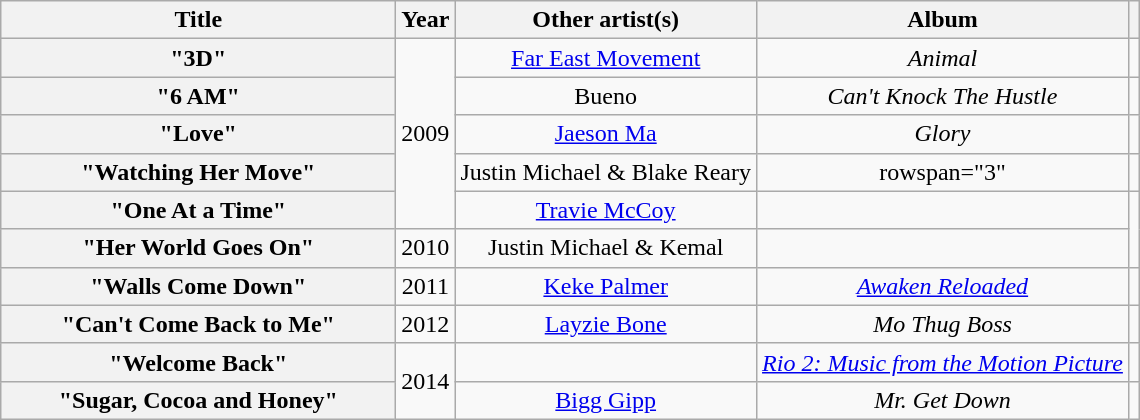<table class="wikitable plainrowheaders" style="text-align:center;">
<tr>
<th scope="col" style="width:16em;">Title</th>
<th scope="col">Year</th>
<th scope="col">Other artist(s)</th>
<th scope="col">Album</th>
<th scope="col"></th>
</tr>
<tr>
<th scope="row">"3D"</th>
<td rowspan="5">2009</td>
<td><a href='#'>Far East Movement</a></td>
<td><em>Animal</em></td>
<td></td>
</tr>
<tr>
<th scope="row">"6 AM"</th>
<td>Bueno</td>
<td><em>Can't Knock The Hustle</em></td>
<td></td>
</tr>
<tr>
<th scope="row">"Love"</th>
<td><a href='#'>Jaeson Ma</a></td>
<td><em>Glory</em></td>
<td></td>
</tr>
<tr>
<th scope="row">"Watching Her Move"</th>
<td>Justin Michael & Blake Reary</td>
<td>rowspan="3" </td>
<td></td>
</tr>
<tr>
<th scope="row">"One At a Time"</th>
<td><a href='#'>Travie McCoy</a></td>
<td></td>
</tr>
<tr>
<th scope="row">"Her World Goes On"</th>
<td>2010</td>
<td>Justin Michael & Kemal</td>
<td></td>
</tr>
<tr>
<th scope="row">"Walls Come Down"</th>
<td>2011</td>
<td><a href='#'>Keke Palmer</a></td>
<td><em><a href='#'>Awaken Reloaded</a></em></td>
<td></td>
</tr>
<tr>
<th scope="row">"Can't Come Back to Me"</th>
<td>2012</td>
<td><a href='#'>Layzie Bone</a></td>
<td><em>Mo Thug Boss</em></td>
<td></td>
</tr>
<tr>
<th scope="row">"Welcome Back"</th>
<td rowspan="2">2014</td>
<td></td>
<td><em><a href='#'>Rio 2: Music from the Motion Picture</a></em></td>
<td></td>
</tr>
<tr>
<th scope="row">"Sugar, Cocoa and Honey"</th>
<td><a href='#'>Bigg Gipp</a></td>
<td><em>Mr. Get Down</em></td>
<td></td>
</tr>
</table>
